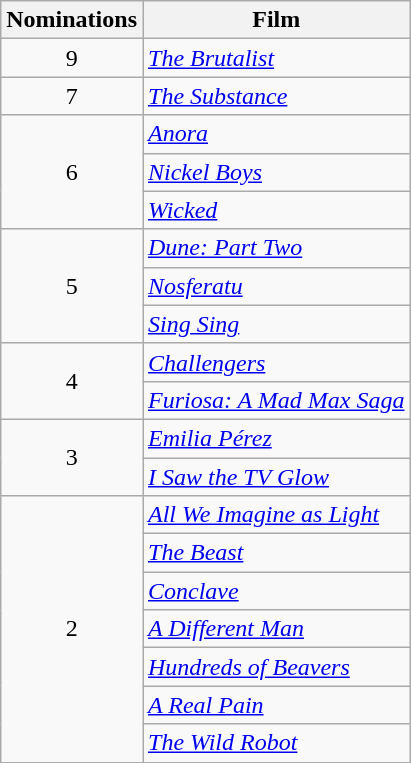<table class="wikitable">
<tr>
<th>Nominations</th>
<th>Film</th>
</tr>
<tr>
<td style="text-align:center;">9</td>
<td><em><a href='#'>The Brutalist</a></em></td>
</tr>
<tr>
<td style="text-align:center;">7</td>
<td><em><a href='#'>The Substance</a></em></td>
</tr>
<tr>
<td style="text-align:center;" rowspan="3">6</td>
<td><em><a href='#'>Anora</a></em></td>
</tr>
<tr>
<td><em><a href='#'>Nickel Boys</a></em></td>
</tr>
<tr>
<td><em><a href='#'>Wicked</a></em></td>
</tr>
<tr>
<td style="text-align:center;" rowspan="3">5</td>
<td><em><a href='#'>Dune: Part Two</a></em></td>
</tr>
<tr>
<td><em><a href='#'>Nosferatu</a></em></td>
</tr>
<tr>
<td><em><a href='#'>Sing Sing</a></em></td>
</tr>
<tr>
<td style="text-align:center;" rowspan="2">4</td>
<td><em><a href='#'>Challengers</a></em></td>
</tr>
<tr>
<td><em><a href='#'>Furiosa: A Mad Max Saga</a></em></td>
</tr>
<tr>
<td style="text-align:center;" rowspan="2">3</td>
<td><em><a href='#'>Emilia Pérez</a></em></td>
</tr>
<tr>
<td><em><a href='#'>I Saw the TV Glow</a></em></td>
</tr>
<tr>
<td style="text-align:center;" rowspan="7">2</td>
<td><em><a href='#'>All We Imagine as Light</a></em></td>
</tr>
<tr>
<td><em><a href='#'>The Beast</a></em></td>
</tr>
<tr>
<td><em><a href='#'>Conclave</a></em></td>
</tr>
<tr>
<td><em><a href='#'>A Different Man</a></em></td>
</tr>
<tr>
<td><em><a href='#'>Hundreds of Beavers</a></em></td>
</tr>
<tr>
<td><em><a href='#'>A Real Pain</a></em></td>
</tr>
<tr>
<td><em><a href='#'>The Wild Robot</a></em></td>
</tr>
</table>
